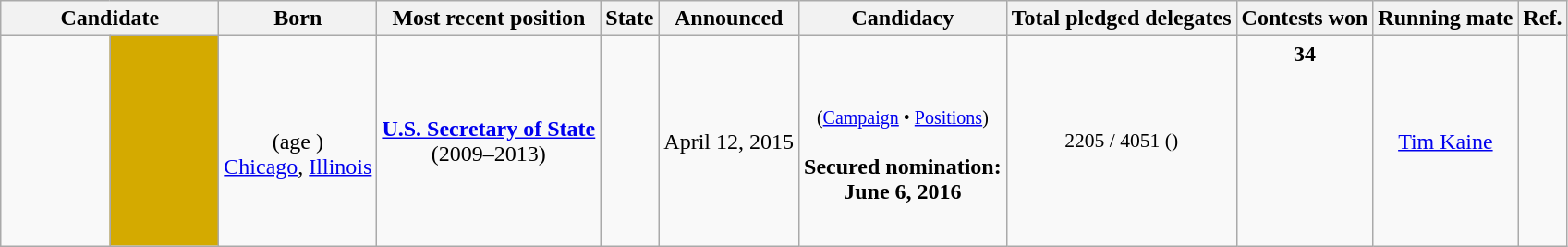<table class="wikitable" style="text-align:center">
<tr>
<th colspan="2" style="width:150px;">Candidate</th>
<th>Born</th>
<th>Most recent position</th>
<th>State</th>
<th>Announced</th>
<th>Candidacy</th>
<th>Total pledged delegates</th>
<th>Contests won</th>
<th>Running mate</th>
<th>Ref.</th>
</tr>
<tr>
<td> <br><big><strong></strong></big></td>
<td style="background:#D4AA00;"></td>
<td> <br> (age )  <br> <a href='#'>Chicago</a>, <a href='#'>Illinois</a></td>
<td><strong><a href='#'>U.S. Secretary of State</a></strong><br> (2009–2013)</td>
<td></td>
<td>April 12, 2015</td>
<td><br><small>(<a href='#'>Campaign</a> • <a href='#'>Positions</a>)</small><small><br></small><br><strong>Secured nomination:<br> June 6, 2016</strong></td>
<td style="font-size:90%; padding:10px;">2205 / 4051 ()</td>
<td> <strong>34</strong> <br><br><br><br><br><br><br><br></td>
<td><a href='#'>Tim Kaine</a></td>
<td></td>
</tr>
</table>
